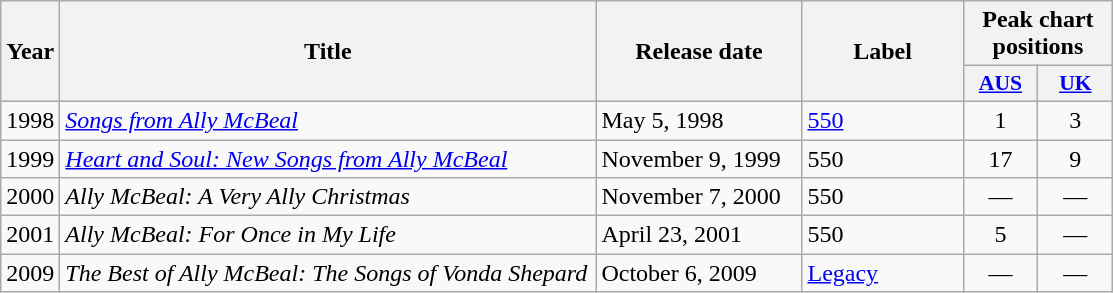<table class="wikitable plainrowheaders">
<tr>
<th scope="col" rowspan="2">Year</th>
<th scope="col" width="350" rowspan="2">Title</th>
<th scope="col" width="130" rowspan="2">Release date</th>
<th scope="col" width="100" rowspan="2">Label</th>
<th scope="col" colspan="2">Peak chart positions</th>
</tr>
<tr>
<th scope="col" style="width:3em; font-size:90%"><a href='#'>AUS</a><br></th>
<th scope="col" style="width:3em; font-size:90%"><a href='#'>UK</a><br></th>
</tr>
<tr>
<td>1998</td>
<td><em><a href='#'>Songs from Ally McBeal</a></em></td>
<td>May 5, 1998</td>
<td><a href='#'>550</a></td>
<td align="center">1</td>
<td align="center">3</td>
</tr>
<tr>
<td>1999</td>
<td><em><a href='#'>Heart and Soul: New Songs from Ally McBeal</a></em></td>
<td>November 9, 1999</td>
<td>550</td>
<td align="center">17</td>
<td align="center">9</td>
</tr>
<tr>
<td>2000</td>
<td><em>Ally McBeal: A Very Ally Christmas</em></td>
<td>November 7, 2000</td>
<td>550</td>
<td align="center">—</td>
<td align="center">—</td>
</tr>
<tr>
<td>2001</td>
<td><em>Ally McBeal: For Once in My Life</em></td>
<td>April 23, 2001</td>
<td>550</td>
<td align="center">5</td>
<td align="center">—</td>
</tr>
<tr>
<td>2009</td>
<td><em>The Best of Ally McBeal: The Songs of Vonda Shepard</em></td>
<td>October 6, 2009</td>
<td><a href='#'>Legacy</a></td>
<td align="center">—</td>
<td align="center">—</td>
</tr>
</table>
